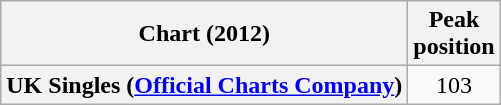<table class="wikitable plainrowheaders">
<tr>
<th>Chart (2012)</th>
<th>Peak<br>position</th>
</tr>
<tr>
<th scope="row">UK Singles (<a href='#'>Official Charts Company</a>)</th>
<td align="center">103</td>
</tr>
</table>
